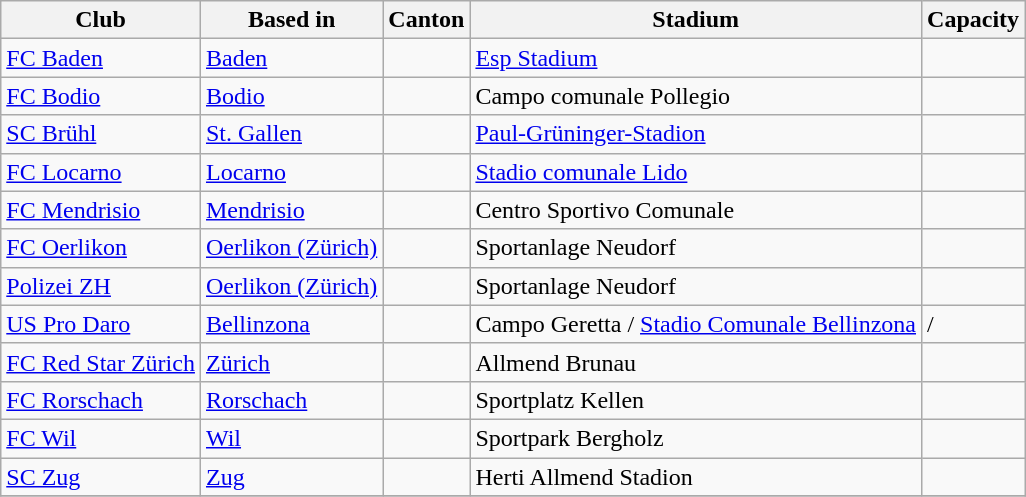<table class="wikitable">
<tr>
<th>Club</th>
<th>Based in</th>
<th>Canton</th>
<th>Stadium</th>
<th>Capacity</th>
</tr>
<tr>
<td><a href='#'>FC Baden</a></td>
<td><a href='#'>Baden</a></td>
<td></td>
<td><a href='#'>Esp Stadium</a></td>
<td></td>
</tr>
<tr>
<td><a href='#'>FC Bodio</a></td>
<td><a href='#'>Bodio</a></td>
<td></td>
<td>Campo comunale Pollegio</td>
<td></td>
</tr>
<tr>
<td><a href='#'>SC Brühl</a></td>
<td><a href='#'>St. Gallen</a></td>
<td></td>
<td><a href='#'>Paul-Grüninger-Stadion</a></td>
<td></td>
</tr>
<tr>
<td><a href='#'>FC Locarno</a></td>
<td><a href='#'>Locarno</a></td>
<td></td>
<td><a href='#'>Stadio comunale Lido</a></td>
<td></td>
</tr>
<tr>
<td><a href='#'>FC Mendrisio</a></td>
<td><a href='#'>Mendrisio</a></td>
<td></td>
<td>Centro Sportivo Comunale</td>
<td></td>
</tr>
<tr>
<td><a href='#'>FC Oerlikon</a></td>
<td><a href='#'>Oerlikon (Zürich)</a></td>
<td></td>
<td>Sportanlage Neudorf</td>
<td></td>
</tr>
<tr>
<td><a href='#'>Polizei ZH</a></td>
<td><a href='#'>Oerlikon (Zürich)</a></td>
<td></td>
<td>Sportanlage Neudorf</td>
<td></td>
</tr>
<tr>
<td><a href='#'>US Pro Daro</a></td>
<td><a href='#'>Bellinzona</a></td>
<td></td>
<td>Campo Geretta / <a href='#'>Stadio Comunale Bellinzona</a></td>
<td> / </td>
</tr>
<tr>
<td><a href='#'>FC Red Star Zürich</a></td>
<td><a href='#'>Zürich</a></td>
<td></td>
<td>Allmend Brunau</td>
<td></td>
</tr>
<tr>
<td><a href='#'>FC Rorschach</a></td>
<td><a href='#'>Rorschach</a></td>
<td></td>
<td>Sportplatz Kellen</td>
<td></td>
</tr>
<tr>
<td><a href='#'>FC Wil</a></td>
<td><a href='#'>Wil</a></td>
<td></td>
<td>Sportpark Bergholz</td>
<td></td>
</tr>
<tr>
<td><a href='#'>SC Zug</a></td>
<td><a href='#'>Zug</a></td>
<td></td>
<td>Herti Allmend Stadion</td>
<td></td>
</tr>
<tr>
</tr>
</table>
